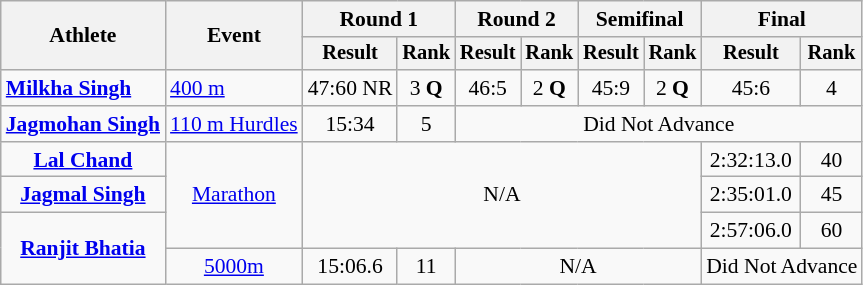<table class="wikitable" style="font-size:90%; text-align: center">
<tr>
<th rowspan="2">Athlete</th>
<th rowspan="2">Event</th>
<th colspan="2">Round 1</th>
<th colspan="2">Round 2</th>
<th colspan="2">Semifinal</th>
<th colspan="2">Final</th>
</tr>
<tr style="font-size:95%">
<th>Result</th>
<th>Rank</th>
<th>Result</th>
<th>Rank</th>
<th>Result</th>
<th>Rank</th>
<th>Result</th>
<th>Rank</th>
</tr>
<tr align=center>
<td align=left><strong><a href='#'>Milkha Singh</a></strong></td>
<td align=left><a href='#'>400 m</a></td>
<td>47:60 NR</td>
<td>3 <strong>Q</strong></td>
<td>46:5</td>
<td>2 <strong>Q</strong></td>
<td>45:9</td>
<td>2 <strong>Q</strong></td>
<td>45:6</td>
<td>4</td>
</tr>
<tr>
<td><a href='#'><strong>Jagmohan Singh</strong></a></td>
<td><a href='#'>110 m Hurdles</a></td>
<td>15:34</td>
<td>5</td>
<td colspan="6">Did Not Advance</td>
</tr>
<tr>
<td><strong><a href='#'>Lal Chand</a></strong></td>
<td rowspan="3"><a href='#'>Marathon</a></td>
<td colspan="6" rowspan="3">N/A</td>
<td>2:32:13.0</td>
<td>40</td>
</tr>
<tr>
<td><strong><a href='#'>Jagmal Singh</a></strong></td>
<td>2:35:01.0</td>
<td>45</td>
</tr>
<tr>
<td rowspan="2"><strong><a href='#'>Ranjit Bhatia</a></strong></td>
<td>2:57:06.0</td>
<td>60</td>
</tr>
<tr>
<td><a href='#'>5000m</a></td>
<td>15:06.6</td>
<td>11</td>
<td colspan="4">N/A</td>
<td colspan="2">Did Not Advance</td>
</tr>
</table>
